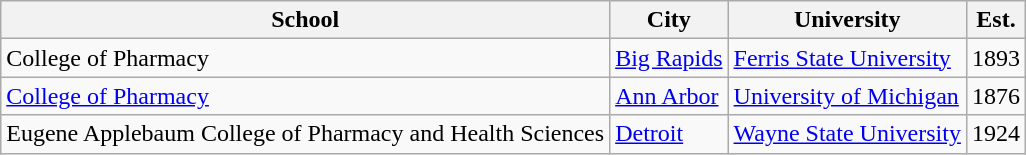<table class="wikitable sortable">
<tr>
<th scope="col">School</th>
<th scope="col">City</th>
<th scope="col">University</th>
<th scope="col">Est.</th>
</tr>
<tr>
<td>College of Pharmacy</td>
<td><a href='#'>Big Rapids</a></td>
<td><a href='#'>Ferris State University</a></td>
<td>1893</td>
</tr>
<tr>
<td><a href='#'>College of Pharmacy</a></td>
<td><a href='#'>Ann Arbor</a></td>
<td><a href='#'>University of Michigan</a></td>
<td>1876</td>
</tr>
<tr>
<td>Eugene Applebaum College of Pharmacy and Health Sciences</td>
<td><a href='#'>Detroit</a></td>
<td><a href='#'>Wayne State University</a></td>
<td>1924</td>
</tr>
</table>
